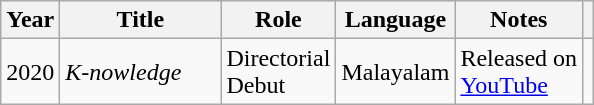<table class="wikitable">
<tr>
<th>Year</th>
<th style="width:100px">Title</th>
<th>Role</th>
<th>Language</th>
<th>Notes</th>
<th></th>
</tr>
<tr>
<td>2020</td>
<td><em>K-nowledge</em></td>
<td>Directorial<br>Debut</td>
<td>Malayalam</td>
<td>Released on<br><a href='#'>YouTube</a></td>
<td></td>
</tr>
</table>
